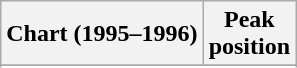<table class="wikitable sortable plainrowheaders" style="text-align:center">
<tr>
<th scope="col">Chart (1995–1996)</th>
<th scope="col">Peak<br>position</th>
</tr>
<tr>
</tr>
<tr>
</tr>
<tr>
</tr>
<tr>
</tr>
<tr>
</tr>
<tr>
</tr>
<tr>
</tr>
<tr>
</tr>
<tr>
</tr>
<tr>
</tr>
<tr>
</tr>
<tr>
</tr>
<tr>
</tr>
</table>
